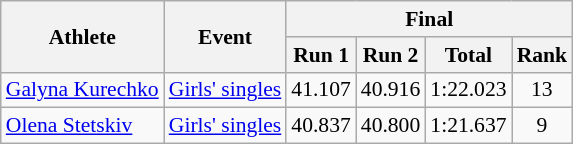<table class="wikitable" style="font-size:90%;">
<tr>
<th rowspan="2">Athlete</th>
<th rowspan="2">Event</th>
<th colspan="4">Final</th>
</tr>
<tr>
<th>Run 1</th>
<th>Run 2</th>
<th>Total</th>
<th>Rank</th>
</tr>
<tr>
<td><a href='#'>Galyna Kurechko</a></td>
<td><a href='#'>Girls' singles</a></td>
<td align="center">41.107</td>
<td align="center">40.916</td>
<td align="center">1:22.023</td>
<td align="center">13</td>
</tr>
<tr>
<td><a href='#'>Olena Stetskiv</a></td>
<td><a href='#'>Girls' singles</a></td>
<td align="center">40.837</td>
<td align="center">40.800</td>
<td align="center">1:21.637</td>
<td align="center">9</td>
</tr>
</table>
